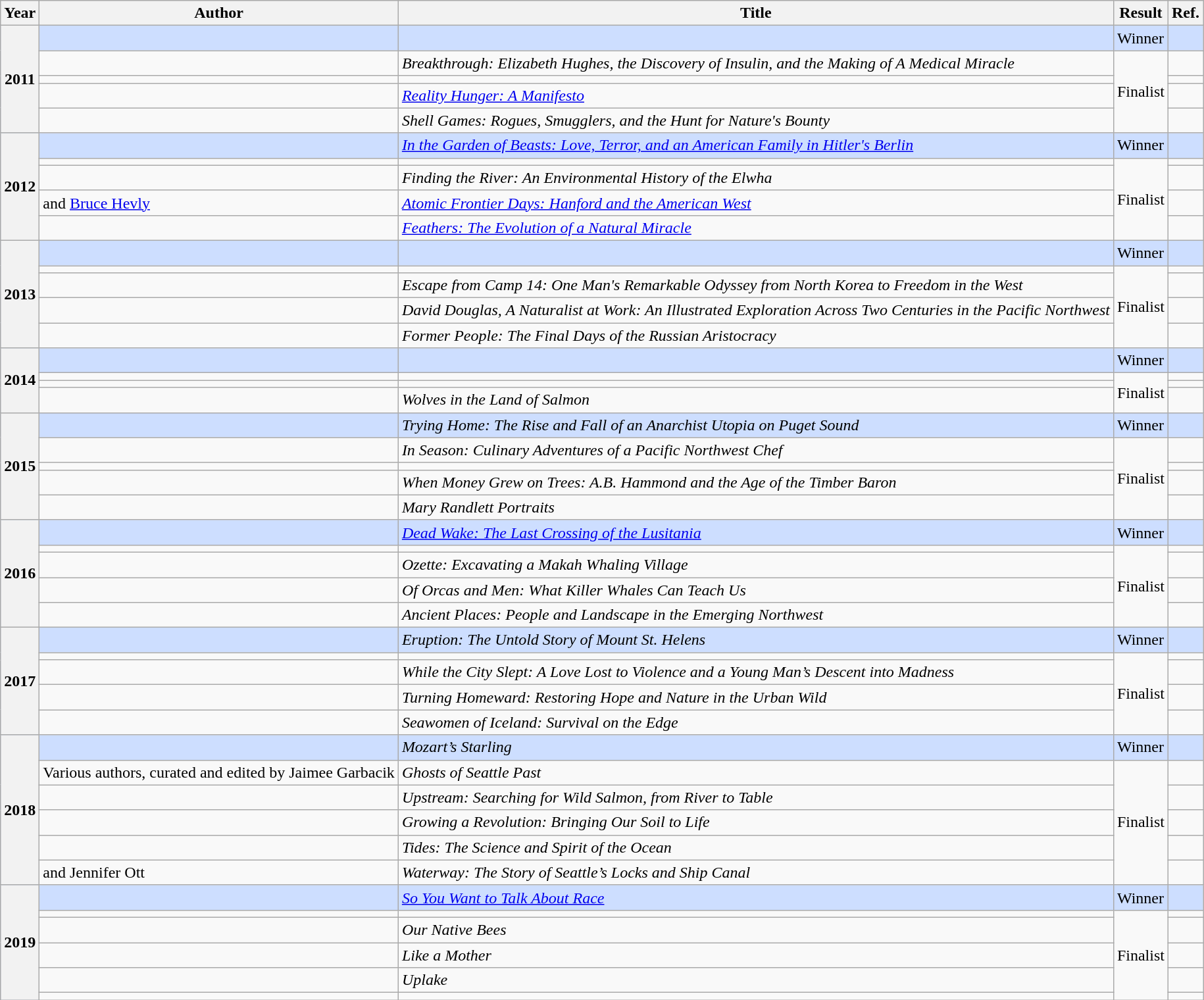<table class="wikitable sortable mw-collapsible">
<tr>
<th>Year</th>
<th>Author</th>
<th>Title</th>
<th>Result</th>
<th>Ref.</th>
</tr>
<tr style="background:#cddeff">
<th rowspan="5">2011</th>
<td></td>
<td><em></em></td>
<td>Winner</td>
<td></td>
</tr>
<tr>
<td></td>
<td><em>Breakthrough: Elizabeth Hughes, the Discovery of Insulin, and the Making of A Medical Miracle</em></td>
<td rowspan="4">Finalist</td>
<td></td>
</tr>
<tr>
<td></td>
<td><em></em></td>
<td></td>
</tr>
<tr>
<td></td>
<td><em><a href='#'>Reality Hunger: A Manifesto</a></em></td>
<td></td>
</tr>
<tr>
<td></td>
<td><em>Shell Games: Rogues, Smugglers, and the Hunt for Nature's Bounty</em></td>
<td></td>
</tr>
<tr style="background:#cddeff">
<th rowspan="5">2012</th>
<td></td>
<td><em><a href='#'>In the Garden of Beasts: Love, Terror, and an American Family in Hitler's Berlin</a></em></td>
<td>Winner</td>
<td></td>
</tr>
<tr>
<td></td>
<td><em></em></td>
<td rowspan="4">Finalist</td>
<td></td>
</tr>
<tr>
<td></td>
<td><em>Finding the River: An Environmental History of the Elwha</em></td>
<td></td>
</tr>
<tr>
<td> and <a href='#'>Bruce Hevly</a></td>
<td><em><a href='#'>Atomic Frontier Days: Hanford and the American West</a></em></td>
<td></td>
</tr>
<tr>
<td></td>
<td><em><a href='#'>Feathers: The Evolution of a Natural Miracle</a></em></td>
<td></td>
</tr>
<tr style="background:#cddeff">
<th rowspan="5">2013</th>
<td></td>
<td><em></em></td>
<td>Winner</td>
<td></td>
</tr>
<tr>
<td></td>
<td><em></em></td>
<td rowspan="4">Finalist</td>
<td></td>
</tr>
<tr>
<td></td>
<td><em>Escape from Camp 14: One Man's Remarkable Odyssey from North Korea to Freedom in the West</em></td>
<td></td>
</tr>
<tr>
<td></td>
<td><em>David Douglas, A Naturalist at Work: An Illustrated Exploration Across Two Centuries in the Pacific Northwest</em></td>
<td></td>
</tr>
<tr>
<td></td>
<td><em>Former People: The Final Days of the Russian Aristocracy</em></td>
<td></td>
</tr>
<tr style="background:#cddeff">
<th rowspan="4">2014</th>
<td></td>
<td><em></em></td>
<td>Winner</td>
<td></td>
</tr>
<tr>
<td></td>
<td><em></em></td>
<td rowspan="3">Finalist</td>
<td></td>
</tr>
<tr>
<td></td>
<td><em></em></td>
<td></td>
</tr>
<tr>
<td></td>
<td><em>Wolves in the Land of Salmon</em></td>
<td></td>
</tr>
<tr style="background:#cddeff">
<th rowspan="5">2015</th>
<td></td>
<td><em>Trying Home: The Rise and Fall of an Anarchist Utopia on Puget Sound</em></td>
<td>Winner</td>
<td></td>
</tr>
<tr>
<td></td>
<td><em>In Season: Culinary Adventures of a Pacific Northwest Chef</em></td>
<td rowspan="4">Finalist</td>
<td></td>
</tr>
<tr>
<td></td>
<td><em></em></td>
<td></td>
</tr>
<tr>
<td></td>
<td><em>When Money Grew on Trees: A.B. Hammond and the Age of the Timber Baron</em></td>
<td></td>
</tr>
<tr>
<td></td>
<td><em>Mary Randlett Portraits</em></td>
<td></td>
</tr>
<tr style="background:#cddeff">
<th rowspan="5">2016</th>
<td></td>
<td><em><a href='#'>Dead Wake: The Last Crossing of the Lusitania</a></em></td>
<td>Winner</td>
<td></td>
</tr>
<tr>
<td></td>
<td><em></em></td>
<td rowspan="4">Finalist</td>
<td></td>
</tr>
<tr>
<td></td>
<td><em>Ozette: Excavating a Makah Whaling Village</em></td>
<td></td>
</tr>
<tr>
<td></td>
<td><em>Of Orcas and Men: What Killer Whales Can Teach Us</em></td>
<td></td>
</tr>
<tr>
<td></td>
<td><em>Ancient Places: People and Landscape in the Emerging Northwest</em></td>
<td></td>
</tr>
<tr style="background:#cddeff">
<th rowspan="5">2017</th>
<td></td>
<td><em>Eruption: The Untold Story of Mount St. Helens</em></td>
<td>Winner</td>
<td></td>
</tr>
<tr>
<td></td>
<td><em></em></td>
<td rowspan="4">Finalist</td>
<td></td>
</tr>
<tr>
<td></td>
<td><em>While the City Slept: A Love Lost to Violence and a Young Man’s Descent into Madness</em></td>
<td></td>
</tr>
<tr>
<td></td>
<td><em>Turning Homeward: Restoring Hope and Nature in the Urban Wild</em></td>
<td></td>
</tr>
<tr>
<td></td>
<td><em>Seawomen of Iceland: Survival on the Edge</em></td>
<td></td>
</tr>
<tr style="background:#cddeff">
<th rowspan="6">2018</th>
<td></td>
<td><em>Mozart’s Starling</em></td>
<td>Winner</td>
<td></td>
</tr>
<tr>
<td>Various authors, curated and edited by Jaimee Garbacik</td>
<td><em>Ghosts of Seattle Past</em></td>
<td rowspan="5">Finalist</td>
<td></td>
</tr>
<tr>
<td></td>
<td><em>Upstream: Searching for Wild Salmon, from River to Table</em></td>
<td></td>
</tr>
<tr>
<td></td>
<td><em>Growing a Revolution: Bringing Our Soil to Life</em></td>
<td></td>
</tr>
<tr>
<td></td>
<td><em>Tides: The Science and Spirit of the Ocean</em></td>
<td></td>
</tr>
<tr>
<td> and Jennifer Ott</td>
<td><em>Waterway: The Story of Seattle’s Locks and Ship Canal</em></td>
<td></td>
</tr>
<tr style="background:#cddeff">
<th rowspan="6">2019</th>
<td></td>
<td><em><a href='#'>So You Want to Talk About Race</a></em></td>
<td>Winner</td>
<td></td>
</tr>
<tr>
<td></td>
<td><em></em></td>
<td rowspan="5">Finalist</td>
<td></td>
</tr>
<tr>
<td></td>
<td><em>Our Native Bees</em></td>
<td></td>
</tr>
<tr>
<td></td>
<td><em>Like a Mother</em></td>
<td></td>
</tr>
<tr>
<td></td>
<td><em>Uplake</em></td>
<td></td>
</tr>
<tr>
<td></td>
<td><em></em></td>
<td></td>
</tr>
</table>
